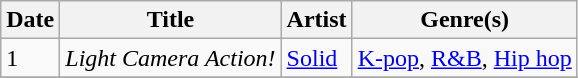<table class="wikitable" style="text-align: left;">
<tr>
<th>Date</th>
<th>Title</th>
<th>Artist</th>
<th>Genre(s)</th>
</tr>
<tr>
<td>1</td>
<td><em>Light Camera Action!</em></td>
<td><a href='#'>Solid</a></td>
<td><a href='#'>K-pop</a>, <a href='#'>R&B</a>, <a href='#'>Hip hop</a></td>
</tr>
<tr>
</tr>
</table>
